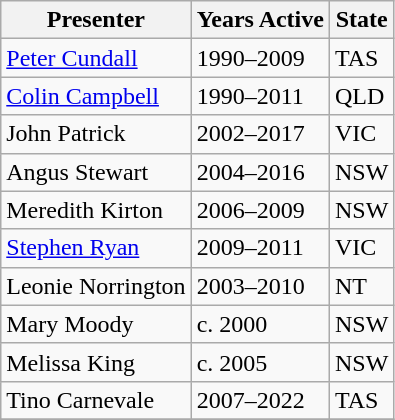<table class="wikitable">
<tr>
<th>Presenter</th>
<th>Years Active</th>
<th>State</th>
</tr>
<tr>
<td><a href='#'>Peter Cundall</a></td>
<td>1990–2009</td>
<td>TAS</td>
</tr>
<tr>
<td><a href='#'>Colin Campbell</a></td>
<td>1990–2011</td>
<td>QLD</td>
</tr>
<tr>
<td>John Patrick</td>
<td>2002–2017</td>
<td>VIC</td>
</tr>
<tr>
<td>Angus Stewart</td>
<td>2004–2016</td>
<td>NSW</td>
</tr>
<tr>
<td>Meredith Kirton</td>
<td>2006–2009</td>
<td>NSW</td>
</tr>
<tr>
<td><a href='#'>Stephen Ryan</a></td>
<td>2009–2011</td>
<td>VIC</td>
</tr>
<tr>
<td>Leonie Norrington</td>
<td>2003–2010</td>
<td>NT</td>
</tr>
<tr>
<td>Mary Moody</td>
<td>c. 2000</td>
<td>NSW</td>
</tr>
<tr>
<td>Melissa King</td>
<td>c. 2005</td>
<td>NSW</td>
</tr>
<tr>
<td>Tino Carnevale</td>
<td>2007–2022</td>
<td>TAS</td>
</tr>
<tr>
</tr>
</table>
